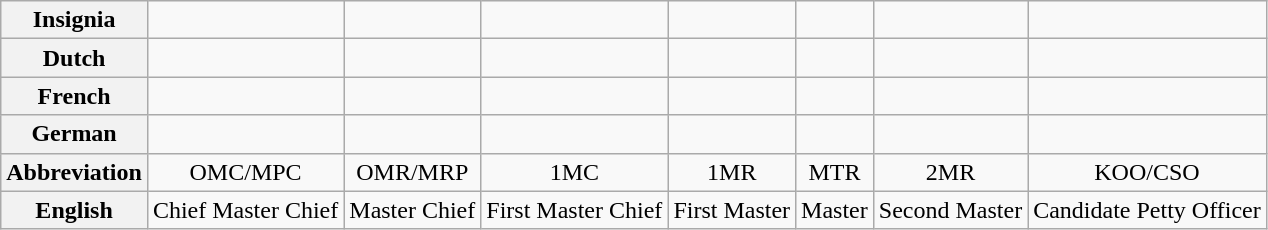<table class="wikitable">
<tr style="text-align:center;">
<th>Insignia</th>
<td></td>
<td></td>
<td></td>
<td></td>
<td></td>
<td></td>
<td></td>
</tr>
<tr style="text-align:center;">
<th>Dutch</th>
<td></td>
<td></td>
<td></td>
<td></td>
<td></td>
<td></td>
<td></td>
</tr>
<tr style="text-align:center;">
<th>French</th>
<td></td>
<td></td>
<td></td>
<td></td>
<td></td>
<td></td>
<td></td>
</tr>
<tr style="text-align:center;">
<th>German</th>
<td></td>
<td></td>
<td></td>
<td></td>
<td></td>
<td></td>
<td></td>
</tr>
<tr style="text-align:center;">
<th>Abbreviation</th>
<td>OMC/MPC</td>
<td>OMR/MRP</td>
<td>1MC</td>
<td>1MR</td>
<td>MTR</td>
<td>2MR</td>
<td>KOO/CSO</td>
</tr>
<tr style="text-align:center;">
<th>English</th>
<td>Chief Master Chief</td>
<td>Master Chief</td>
<td>First Master Chief</td>
<td>First Master</td>
<td>Master</td>
<td>Second Master</td>
<td>Candidate Petty Officer</td>
</tr>
</table>
